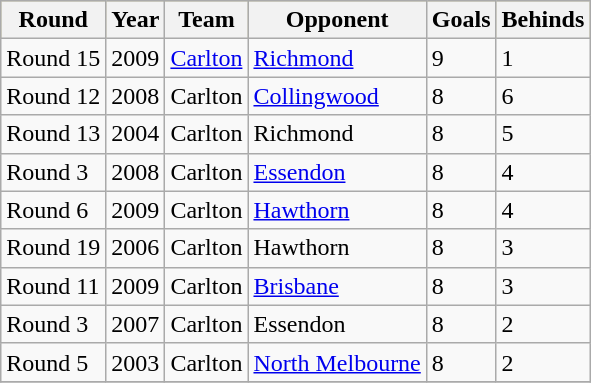<table class="wikitable sortable" border="1">
<tr bgcolor=#bdb76b>
<th>Round</th>
<th>Year</th>
<th>Team</th>
<th>Opponent</th>
<th>Goals</th>
<th>Behinds</th>
</tr>
<tr>
<td>Round 15</td>
<td>2009</td>
<td><a href='#'>Carlton</a></td>
<td><a href='#'>Richmond</a></td>
<td>9</td>
<td>1</td>
</tr>
<tr>
<td>Round 12</td>
<td>2008</td>
<td>Carlton</td>
<td><a href='#'>Collingwood</a></td>
<td>8</td>
<td>6</td>
</tr>
<tr>
<td>Round 13</td>
<td>2004</td>
<td>Carlton</td>
<td>Richmond</td>
<td>8</td>
<td>5</td>
</tr>
<tr>
<td>Round 3</td>
<td>2008</td>
<td>Carlton</td>
<td><a href='#'>Essendon</a></td>
<td>8</td>
<td>4</td>
</tr>
<tr>
<td>Round 6</td>
<td>2009</td>
<td>Carlton</td>
<td><a href='#'>Hawthorn</a></td>
<td>8</td>
<td>4</td>
</tr>
<tr>
<td>Round 19</td>
<td>2006</td>
<td>Carlton</td>
<td>Hawthorn</td>
<td>8</td>
<td>3</td>
</tr>
<tr>
<td>Round 11</td>
<td>2009</td>
<td>Carlton</td>
<td><a href='#'>Brisbane</a></td>
<td>8</td>
<td>3</td>
</tr>
<tr>
<td>Round 3</td>
<td>2007</td>
<td>Carlton</td>
<td>Essendon</td>
<td>8</td>
<td>2</td>
</tr>
<tr>
<td>Round 5</td>
<td>2003</td>
<td>Carlton</td>
<td><a href='#'>North Melbourne</a></td>
<td>8</td>
<td>2</td>
</tr>
<tr>
</tr>
</table>
